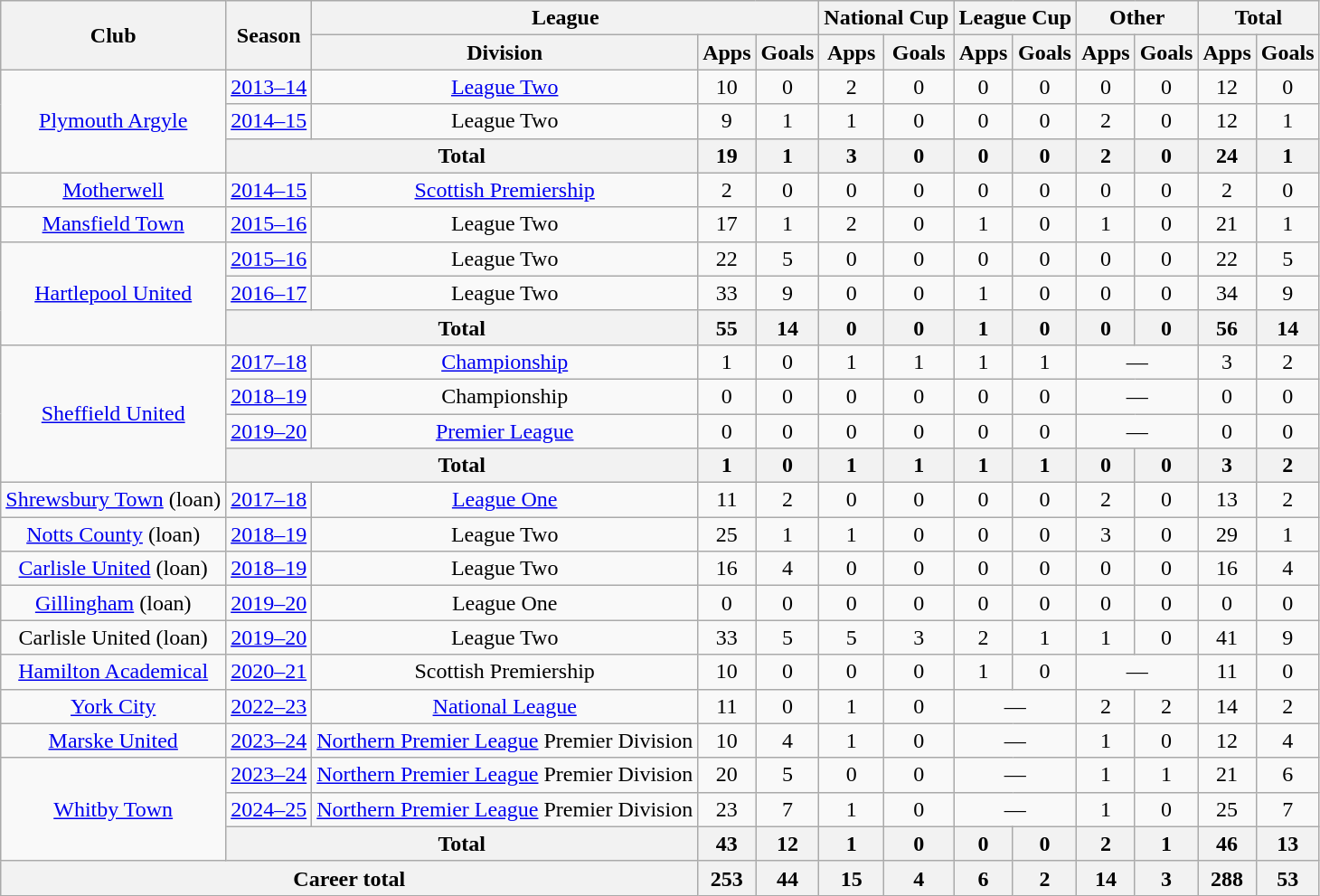<table class="wikitable" style="text-align: center;">
<tr>
<th rowspan="2">Club</th>
<th rowspan="2">Season</th>
<th colspan="3">League</th>
<th colspan="2">National Cup</th>
<th colspan="2">League Cup</th>
<th colspan="2">Other</th>
<th colspan="2">Total</th>
</tr>
<tr>
<th>Division</th>
<th>Apps</th>
<th>Goals</th>
<th>Apps</th>
<th>Goals</th>
<th>Apps</th>
<th>Goals</th>
<th>Apps</th>
<th>Goals</th>
<th>Apps</th>
<th>Goals</th>
</tr>
<tr>
<td rowspan="3"><a href='#'>Plymouth Argyle</a></td>
<td><a href='#'>2013–14</a></td>
<td><a href='#'>League Two</a></td>
<td>10</td>
<td>0</td>
<td>2</td>
<td>0</td>
<td>0</td>
<td>0</td>
<td>0</td>
<td>0</td>
<td>12</td>
<td>0</td>
</tr>
<tr>
<td><a href='#'>2014–15</a></td>
<td>League Two</td>
<td>9</td>
<td>1</td>
<td>1</td>
<td>0</td>
<td>0</td>
<td>0</td>
<td>2</td>
<td>0</td>
<td>12</td>
<td>1</td>
</tr>
<tr>
<th colspan="2">Total</th>
<th>19</th>
<th>1</th>
<th>3</th>
<th>0</th>
<th>0</th>
<th>0</th>
<th>2</th>
<th>0</th>
<th>24</th>
<th>1</th>
</tr>
<tr>
<td><a href='#'>Motherwell</a></td>
<td><a href='#'>2014–15</a></td>
<td><a href='#'>Scottish Premiership</a></td>
<td>2</td>
<td>0</td>
<td>0</td>
<td>0</td>
<td>0</td>
<td>0</td>
<td>0</td>
<td>0</td>
<td>2</td>
<td>0</td>
</tr>
<tr>
<td><a href='#'>Mansfield Town</a></td>
<td><a href='#'>2015–16</a></td>
<td>League Two</td>
<td>17</td>
<td>1</td>
<td>2</td>
<td>0</td>
<td>1</td>
<td>0</td>
<td>1</td>
<td>0</td>
<td>21</td>
<td>1</td>
</tr>
<tr>
<td rowspan="3"><a href='#'>Hartlepool United</a></td>
<td><a href='#'>2015–16</a></td>
<td>League Two</td>
<td>22</td>
<td>5</td>
<td>0</td>
<td>0</td>
<td>0</td>
<td>0</td>
<td>0</td>
<td>0</td>
<td>22</td>
<td>5</td>
</tr>
<tr>
<td><a href='#'>2016–17</a></td>
<td>League Two</td>
<td>33</td>
<td>9</td>
<td>0</td>
<td>0</td>
<td>1</td>
<td>0</td>
<td>0</td>
<td>0</td>
<td>34</td>
<td>9</td>
</tr>
<tr>
<th colspan="2">Total</th>
<th>55</th>
<th>14</th>
<th>0</th>
<th>0</th>
<th>1</th>
<th>0</th>
<th>0</th>
<th>0</th>
<th>56</th>
<th>14</th>
</tr>
<tr>
<td rowspan=4><a href='#'>Sheffield United</a></td>
<td><a href='#'>2017–18</a></td>
<td><a href='#'>Championship</a></td>
<td>1</td>
<td>0</td>
<td>1</td>
<td>1</td>
<td>1</td>
<td>1</td>
<td colspan="2">—</td>
<td>3</td>
<td>2</td>
</tr>
<tr>
<td><a href='#'>2018–19</a></td>
<td>Championship</td>
<td>0</td>
<td>0</td>
<td>0</td>
<td>0</td>
<td>0</td>
<td>0</td>
<td colspan="2">—</td>
<td>0</td>
<td>0</td>
</tr>
<tr>
<td><a href='#'>2019–20</a></td>
<td><a href='#'>Premier League</a></td>
<td>0</td>
<td>0</td>
<td>0</td>
<td>0</td>
<td>0</td>
<td>0</td>
<td colspan="2">—</td>
<td>0</td>
<td>0</td>
</tr>
<tr>
<th colspan=2>Total</th>
<th>1</th>
<th>0</th>
<th>1</th>
<th>1</th>
<th>1</th>
<th>1</th>
<th>0</th>
<th>0</th>
<th>3</th>
<th>2</th>
</tr>
<tr>
<td><a href='#'>Shrewsbury Town</a> (loan)</td>
<td><a href='#'>2017–18</a></td>
<td><a href='#'>League One</a></td>
<td>11</td>
<td>2</td>
<td>0</td>
<td>0</td>
<td>0</td>
<td>0</td>
<td>2</td>
<td>0</td>
<td>13</td>
<td>2</td>
</tr>
<tr>
<td><a href='#'>Notts County</a> (loan)</td>
<td><a href='#'>2018–19</a></td>
<td>League Two</td>
<td>25</td>
<td>1</td>
<td>1</td>
<td>0</td>
<td>0</td>
<td>0</td>
<td>3</td>
<td>0</td>
<td>29</td>
<td>1</td>
</tr>
<tr>
<td><a href='#'>Carlisle United</a> (loan)</td>
<td><a href='#'>2018–19</a></td>
<td>League Two</td>
<td>16</td>
<td>4</td>
<td>0</td>
<td>0</td>
<td>0</td>
<td>0</td>
<td>0</td>
<td>0</td>
<td>16</td>
<td>4</td>
</tr>
<tr>
<td><a href='#'>Gillingham</a> (loan)</td>
<td><a href='#'>2019–20</a></td>
<td>League One</td>
<td>0</td>
<td>0</td>
<td>0</td>
<td>0</td>
<td>0</td>
<td>0</td>
<td>0</td>
<td>0</td>
<td>0</td>
<td>0</td>
</tr>
<tr>
<td>Carlisle United (loan)</td>
<td><a href='#'>2019–20</a></td>
<td>League Two</td>
<td>33</td>
<td>5</td>
<td>5</td>
<td>3</td>
<td>2</td>
<td>1</td>
<td>1</td>
<td>0</td>
<td>41</td>
<td>9</td>
</tr>
<tr>
<td><a href='#'>Hamilton Academical</a></td>
<td><a href='#'>2020–21</a></td>
<td>Scottish Premiership</td>
<td>10</td>
<td>0</td>
<td>0</td>
<td>0</td>
<td>1</td>
<td>0</td>
<td colspan=2>—</td>
<td>11</td>
<td>0</td>
</tr>
<tr>
<td><a href='#'>York City</a></td>
<td><a href='#'>2022–23</a></td>
<td><a href='#'>National League</a></td>
<td>11</td>
<td>0</td>
<td>1</td>
<td>0</td>
<td colspan="2">—</td>
<td>2</td>
<td>2</td>
<td>14</td>
<td>2</td>
</tr>
<tr>
<td><a href='#'>Marske United</a></td>
<td><a href='#'>2023–24</a></td>
<td><a href='#'>Northern Premier League</a> Premier Division</td>
<td>10</td>
<td>4</td>
<td>1</td>
<td>0</td>
<td colspan="2">—</td>
<td>1</td>
<td>0</td>
<td>12</td>
<td>4</td>
</tr>
<tr>
<td rowspan=3><a href='#'>Whitby Town</a></td>
<td><a href='#'>2023–24</a></td>
<td><a href='#'>Northern Premier League</a> Premier Division</td>
<td>20</td>
<td>5</td>
<td>0</td>
<td>0</td>
<td colspan="2">—</td>
<td>1</td>
<td>1</td>
<td>21</td>
<td>6</td>
</tr>
<tr>
<td><a href='#'>2024–25</a></td>
<td><a href='#'>Northern Premier League</a> Premier Division</td>
<td>23</td>
<td>7</td>
<td>1</td>
<td>0</td>
<td colspan="2">—</td>
<td>1</td>
<td>0</td>
<td>25</td>
<td>7</td>
</tr>
<tr>
<th colspan=2>Total</th>
<th>43</th>
<th>12</th>
<th>1</th>
<th>0</th>
<th>0</th>
<th>0</th>
<th>2</th>
<th>1</th>
<th>46</th>
<th>13</th>
</tr>
<tr>
<th colspan="3">Career total</th>
<th>253</th>
<th>44</th>
<th>15</th>
<th>4</th>
<th>6</th>
<th>2</th>
<th>14</th>
<th>3</th>
<th>288</th>
<th>53</th>
</tr>
</table>
